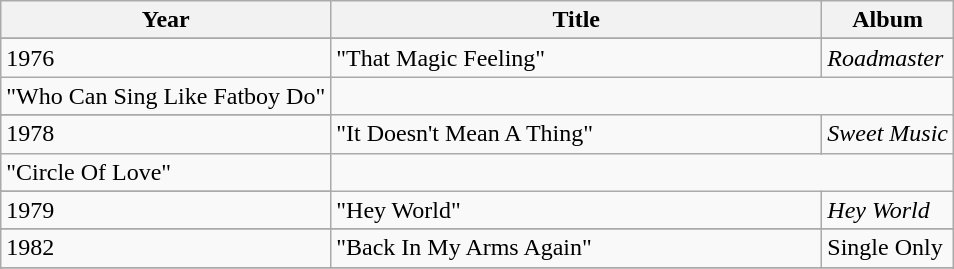<table class="wikitable">
<tr>
<th rowspan="1">Year</th>
<th rowspan="1" style="width:20em;">Title</th>
<th rowspan="1">Album</th>
</tr>
<tr>
</tr>
<tr>
<td rowspan="2">1976</td>
<td>"That Magic Feeling"</td>
<td rowspan="2"><em>Roadmaster</em></td>
</tr>
<tr>
</tr>
<tr>
<td>"Who Can Sing Like Fatboy Do"</td>
</tr>
<tr>
</tr>
<tr>
<td rowspan="2">1978</td>
<td>"It Doesn't Mean A Thing"</td>
<td rowspan="2"><em>Sweet Music</em></td>
</tr>
<tr>
</tr>
<tr>
<td>"Circle Of Love"</td>
</tr>
<tr>
</tr>
<tr>
<td rowspan="1">1979</td>
<td>"Hey World"</td>
<td rowspan="1"><em>Hey World</em></td>
</tr>
<tr>
</tr>
<tr>
<td rowspan="1">1982</td>
<td>"Back In My Arms Again"</td>
<td rowspan="1">Single Only</td>
</tr>
<tr>
</tr>
<tr>
</tr>
</table>
